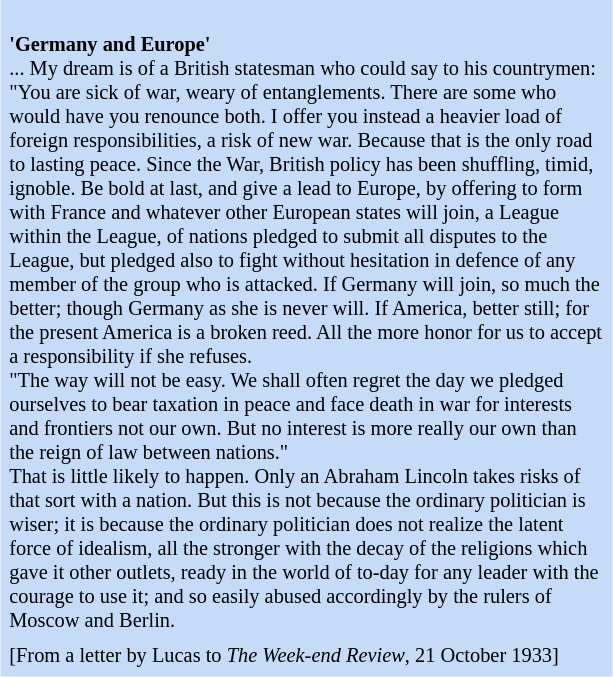<table class="toccolours" style="float: right; margin-left: 1em; margin-right: 2em; font-size: 85%; background:#c6dbf7; color:black; width:30em; max-width: 40%;" cellspacing="5">
<tr>
<td style="text-align: left;"><br><strong> 'Germany and Europe' </strong><br>... My dream is of a British statesman who could say to his countrymen: "You are sick of war, weary of entanglements. There are some who would have you renounce both.  I offer you instead a heavier load of foreign responsibilities, a risk of new war. Because that is the only road to lasting peace. Since the War, British policy has been shuffling, timid, ignoble.  Be bold at last, and give a lead to Europe, by offering to form with France and whatever other European states will join, a League within the League, of nations pledged to submit all disputes to the League, but pledged also to fight without hesitation in defence of any member of the group who is attacked.  If Germany will join, so much the better; though Germany as she is never will. If America, better still; for the present America is a broken reed. All the more honor for us to accept a responsibility if she refuses.<br>"The way will not be easy. We shall often regret the day we pledged ourselves to bear taxation in peace and face death in war for interests and frontiers not our own. But no interest is more really our own than the reign of law between nations."<br>That is little likely to happen. Only an Abraham Lincoln takes risks of that sort with a nation. But this is not because the ordinary politician is wiser; it is because the ordinary politician does not realize the latent force of idealism, all the stronger with the decay of the religions which gave it other outlets, ready in the world of to-day for any leader with the courage to use it; and so easily abused accordingly by the rulers of Moscow and Berlin.</td>
</tr>
<tr>
<td style="text-align: left;">[From a letter by Lucas to <em>The Week-end Review</em>, 21 October 1933]</td>
</tr>
</table>
